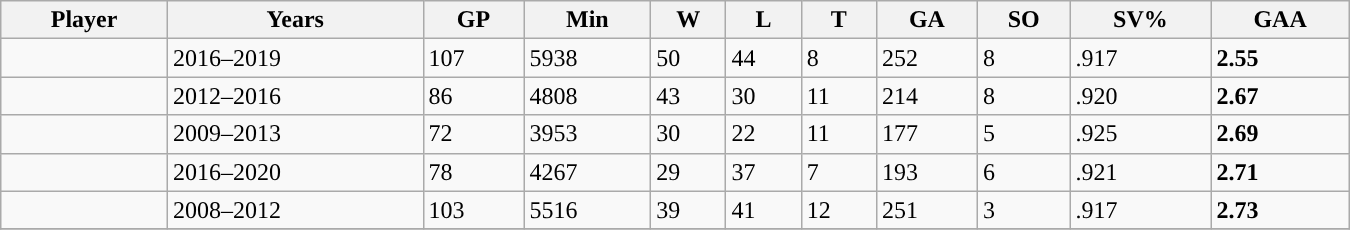<table class="wikitable sortable" width = 900>
<tr>
<th>Player</th>
<th>Years</th>
<th>GP</th>
<th>Min</th>
<th>W</th>
<th>L</th>
<th>T</th>
<th>GA</th>
<th>SO</th>
<th>SV%</th>
<th>GAA</th>
</tr>
<tr>
<td></td>
<td>2016–2019</td>
<td>107</td>
<td>5938</td>
<td>50</td>
<td>44</td>
<td>8</td>
<td>252</td>
<td>8</td>
<td>.917</td>
<td><strong>2.55</strong></td>
</tr>
<tr>
<td></td>
<td>2012–2016</td>
<td>86</td>
<td>4808</td>
<td>43</td>
<td>30</td>
<td>11</td>
<td>214</td>
<td>8</td>
<td>.920</td>
<td><strong>2.67</strong></td>
</tr>
<tr>
<td></td>
<td>2009–2013</td>
<td>72</td>
<td>3953</td>
<td>30</td>
<td>22</td>
<td>11</td>
<td>177</td>
<td>5</td>
<td>.925</td>
<td><strong>2.69</strong></td>
</tr>
<tr>
<td></td>
<td>2016–2020</td>
<td>78</td>
<td>4267</td>
<td>29</td>
<td>37</td>
<td>7</td>
<td>193</td>
<td>6</td>
<td>.921</td>
<td><strong>2.71</strong></td>
</tr>
<tr>
<td></td>
<td>2008–2012</td>
<td>103</td>
<td>5516</td>
<td>39</td>
<td>41</td>
<td>12</td>
<td>251</td>
<td>3</td>
<td>.917</td>
<td><strong>2.73</strong></td>
</tr>
<tr>
</tr>
</table>
